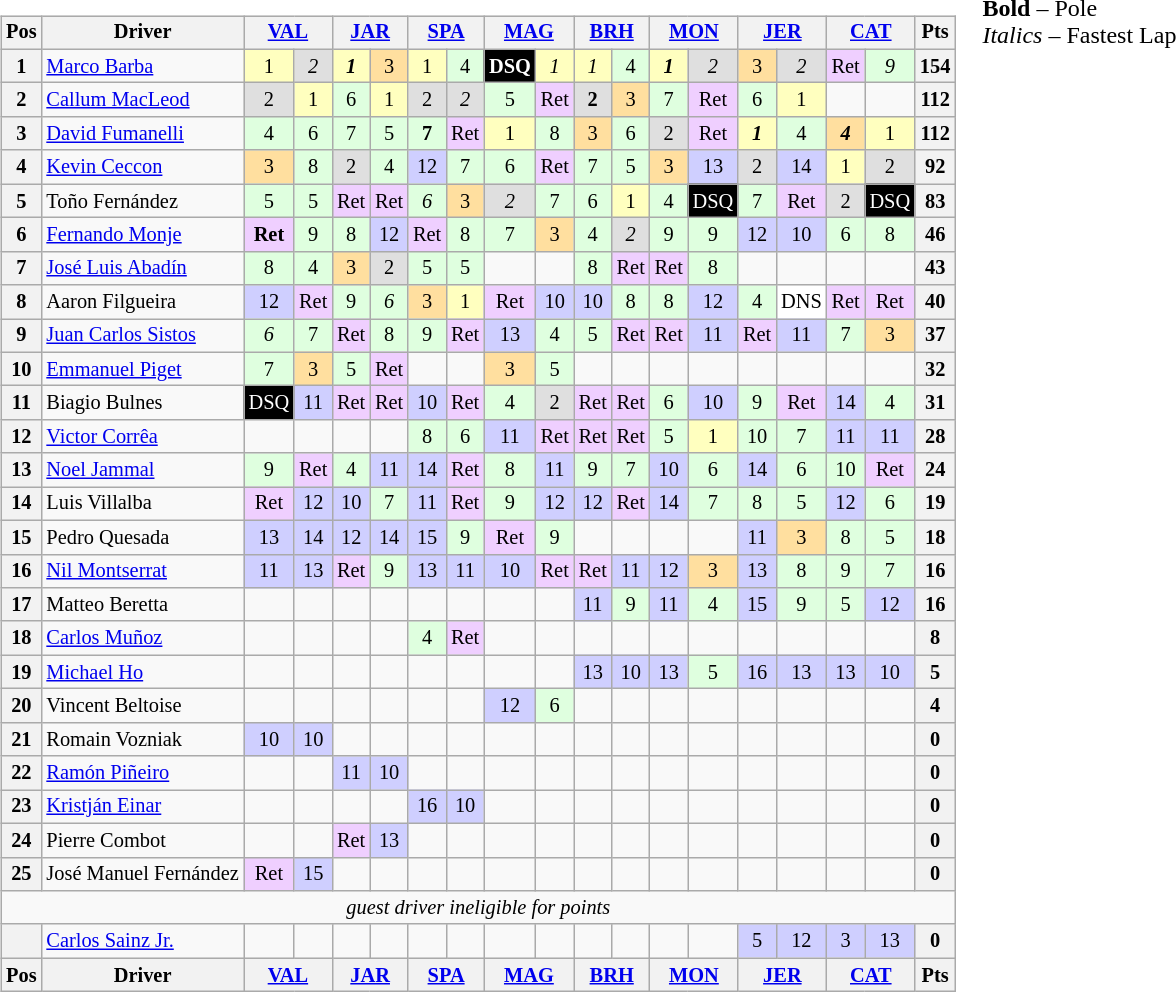<table>
<tr>
<td><br><table class="wikitable" style="font-size: 85%; text-align:center">
<tr valign="top">
<th valign="middle">Pos</th>
<th valign="middle">Driver</th>
<th colspan=2><a href='#'>VAL</a><br></th>
<th colspan=2><a href='#'>JAR</a><br></th>
<th colspan=2><a href='#'>SPA</a><br></th>
<th colspan=2><a href='#'>MAG</a><br></th>
<th colspan=2><a href='#'>BRH</a><br></th>
<th colspan=2><a href='#'>MON</a><br></th>
<th colspan=2><a href='#'>JER</a><br></th>
<th colspan=2><a href='#'>CAT</a><br></th>
<th valign="middle">Pts</th>
</tr>
<tr>
<th>1</th>
<td align=left> <a href='#'>Marco Barba</a></td>
<td style="background:#FFFFBF;">1</td>
<td style="background:#DFDFDF;"><em>2</em></td>
<td style="background:#FFFFBF;"><strong><em>1</em></strong></td>
<td style="background:#FFDF9F;">3</td>
<td style="background:#FFFFBF;">1</td>
<td style="background:#DFFFDF;">4</td>
<td style="background:#000000; color:white"><strong>DSQ</strong></td>
<td style="background:#FFFFBF;"><em>1</em></td>
<td style="background:#FFFFBF;"><em>1</em></td>
<td style="background:#DFFFDF;">4</td>
<td style="background:#FFFFBF;"><strong><em>1</em></strong></td>
<td style="background:#DFDFDF;"><em>2</em></td>
<td style="background:#FFDF9F;">3</td>
<td style="background:#DFDFDF;"><em>2</em></td>
<td style="background:#EFCFFF;">Ret</td>
<td style="background:#DFFFDF;"><em>9</em></td>
<th>154</th>
</tr>
<tr>
<th>2</th>
<td align=left> <a href='#'>Callum MacLeod</a></td>
<td style="background:#DFDFDF;">2</td>
<td style="background:#FFFFBF;">1</td>
<td style="background:#DFFFDF;">6</td>
<td style="background:#FFFFBF;">1</td>
<td style="background:#DFDFDF;">2</td>
<td style="background:#DFDFDF;"><em>2</em></td>
<td style="background:#DFFFDF;">5</td>
<td style="background:#EFCFFF;">Ret</td>
<td style="background:#DFDFDF;"><strong>2</strong></td>
<td style="background:#FFDF9F;">3</td>
<td style="background:#DFFFDF;">7</td>
<td style="background:#EFCFFF;">Ret</td>
<td style="background:#DFFFDF;">6</td>
<td style="background:#FFFFBF;">1</td>
<td></td>
<td></td>
<th>112</th>
</tr>
<tr>
<th>3</th>
<td align=left> <a href='#'>David Fumanelli</a></td>
<td style="background:#DFFFDF;">4</td>
<td style="background:#DFFFDF;">6</td>
<td style="background:#DFFFDF;">7</td>
<td style="background:#DFFFDF;">5</td>
<td style="background:#DFFFDF;"><strong>7</strong></td>
<td style="background:#EFCFFF;">Ret</td>
<td style="background:#FFFFBF;">1</td>
<td style="background:#DFFFDF;">8</td>
<td style="background:#FFDF9F;">3</td>
<td style="background:#DFFFDF;">6</td>
<td style="background:#DFDFDF;">2</td>
<td style="background:#EFCFFF;">Ret</td>
<td style="background:#FFFFBF;"><strong><em>1</em></strong></td>
<td style="background:#DFFFDF;">4</td>
<td style="background:#FFDF9F;"><strong><em>4</em></strong></td>
<td style="background:#FFFFBF;">1</td>
<th>112</th>
</tr>
<tr>
<th>4</th>
<td align=left> <a href='#'>Kevin Ceccon</a></td>
<td style="background:#FFDF9F;">3</td>
<td style="background:#DFFFDF;">8</td>
<td style="background:#DFDFDF;">2</td>
<td style="background:#DFFFDF;">4</td>
<td style="background:#CFCFFF;">12</td>
<td style="background:#DFFFDF;">7</td>
<td style="background:#DFFFDF;">6</td>
<td style="background:#EFCFFF;">Ret</td>
<td style="background:#DFFFDF;">7</td>
<td style="background:#DFFFDF;">5</td>
<td style="background:#FFDF9F;">3</td>
<td style="background:#CFCFFF;">13</td>
<td style="background:#DFDFDF;">2</td>
<td style="background:#CFCFFF;">14</td>
<td style="background:#FFFFBF;">1</td>
<td style="background:#DFDFDF;">2</td>
<th>92</th>
</tr>
<tr>
<th>5</th>
<td align=left> Toño Fernández</td>
<td style="background:#DFFFDF;">5</td>
<td style="background:#DFFFDF;">5</td>
<td style="background:#EFCFFF;">Ret</td>
<td style="background:#EFCFFF;">Ret</td>
<td style="background:#DFFFDF;"><em>6</em></td>
<td style="background:#FFDF9F;">3</td>
<td style="background:#DFDFDF;"><em>2</em></td>
<td style="background:#DFFFDF;">7</td>
<td style="background:#DFFFDF;">6</td>
<td style="background:#FFFFBF;">1</td>
<td style="background:#DFFFDF;">4</td>
<td style="background:#000000; color:white">DSQ</td>
<td style="background:#DFFFDF;">7</td>
<td style="background:#EFCFFF;">Ret</td>
<td style="background:#DFDFDF;">2</td>
<td style="background:#000000; color:white">DSQ</td>
<th>83</th>
</tr>
<tr>
<th>6</th>
<td align=left> <a href='#'>Fernando Monje</a></td>
<td style="background:#EFCFFF;"><strong>Ret</strong></td>
<td style="background:#DFFFDF;">9</td>
<td style="background:#DFFFDF;">8</td>
<td style="background:#CFCFFF;">12</td>
<td style="background:#EFCFFF;">Ret</td>
<td style="background:#DFFFDF;">8</td>
<td style="background:#DFFFDF;">7</td>
<td style="background:#FFDF9F;">3</td>
<td style="background:#DFFFDF;">4</td>
<td style="background:#DFDFDF;"><em>2</em></td>
<td style="background:#DFFFDF;">9</td>
<td style="background:#DFFFDF;">9</td>
<td style="background:#CFCFFF;">12</td>
<td style="background:#CFCFFF;">10</td>
<td style="background:#DFFFDF;">6</td>
<td style="background:#DFFFDF;">8</td>
<th>46</th>
</tr>
<tr>
<th>7</th>
<td align=left> <a href='#'>José Luis Abadín</a></td>
<td style="background:#DFFFDF;">8</td>
<td style="background:#DFFFDF;">4</td>
<td style="background:#FFDF9F;">3</td>
<td style="background:#DFDFDF;">2</td>
<td style="background:#DFFFDF;">5</td>
<td style="background:#DFFFDF;">5</td>
<td></td>
<td></td>
<td style="background:#DFFFDF;">8</td>
<td style="background:#EFCFFF;">Ret</td>
<td style="background:#EFCFFF;">Ret</td>
<td style="background:#DFFFDF;">8</td>
<td></td>
<td></td>
<td></td>
<td></td>
<th>43</th>
</tr>
<tr>
<th>8</th>
<td align=left> Aaron Filgueira</td>
<td style="background:#CFCFFF;">12</td>
<td style="background:#EFCFFF;">Ret</td>
<td style="background:#DFFFDF;">9</td>
<td style="background:#DFFFDF;"><em>6</em></td>
<td style="background:#FFDF9F;">3</td>
<td style="background:#FFFFBF;">1</td>
<td style="background:#EFCFFF;">Ret</td>
<td style="background:#CFCFFF;">10</td>
<td style="background:#CFCFFF;">10</td>
<td style="background:#DFFFDF;">8</td>
<td style="background:#DFFFDF;">8</td>
<td style="background:#CFCFFF;">12</td>
<td style="background:#DFFFDF;">4</td>
<td style="background:#FFFFFF;">DNS</td>
<td style="background:#EFCFFF;">Ret</td>
<td style="background:#EFCFFF;">Ret</td>
<th>40</th>
</tr>
<tr>
<th>9</th>
<td align=left> <a href='#'>Juan Carlos Sistos</a></td>
<td style="background:#DFFFDF;"><em>6</em></td>
<td style="background:#DFFFDF;">7</td>
<td style="background:#EFCFFF;">Ret</td>
<td style="background:#DFFFDF;">8</td>
<td style="background:#DFFFDF;">9</td>
<td style="background:#EFCFFF;">Ret</td>
<td style="background:#CFCFFF;">13</td>
<td style="background:#DFFFDF;">4</td>
<td style="background:#DFFFDF;">5</td>
<td style="background:#EFCFFF;">Ret</td>
<td style="background:#EFCFFF;">Ret</td>
<td style="background:#CFCFFF;">11</td>
<td style="background:#EFCFFF;">Ret</td>
<td style="background:#CFCFFF;">11</td>
<td style="background:#DFFFDF;">7</td>
<td style="background:#FFDF9F;">3</td>
<th>37</th>
</tr>
<tr>
<th>10</th>
<td align=left> <a href='#'>Emmanuel Piget</a></td>
<td style="background:#DFFFDF;">7</td>
<td style="background:#FFDF9F;">3</td>
<td style="background:#DFFFDF;">5</td>
<td style="background:#EFCFFF;">Ret</td>
<td></td>
<td></td>
<td style="background:#FFDF9F;">3</td>
<td style="background:#DFFFDF;">5</td>
<td></td>
<td></td>
<td></td>
<td></td>
<td></td>
<td></td>
<td></td>
<td></td>
<th>32</th>
</tr>
<tr>
<th>11</th>
<td align=left> Biagio Bulnes</td>
<td style="background:#000000; color:white">DSQ</td>
<td style="background:#CFCFFF;">11</td>
<td style="background:#EFCFFF;">Ret</td>
<td style="background:#EFCFFF;">Ret</td>
<td style="background:#CFCFFF;">10</td>
<td style="background:#EFCFFF;">Ret</td>
<td style="background:#DFFFDF;">4</td>
<td style="background:#DFDFDF;">2</td>
<td style="background:#EFCFFF;">Ret</td>
<td style="background:#EFCFFF;">Ret</td>
<td style="background:#DFFFDF;">6</td>
<td style="background:#CFCFFF;">10</td>
<td style="background:#DFFFDF;">9</td>
<td style="background:#EFCFFF;">Ret</td>
<td style="background:#CFCFFF;">14</td>
<td style="background:#DFFFDF;">4</td>
<th>31</th>
</tr>
<tr>
<th>12</th>
<td align=left> <a href='#'>Victor Corrêa</a></td>
<td></td>
<td></td>
<td></td>
<td></td>
<td style="background:#DFFFDF;">8</td>
<td style="background:#DFFFDF;">6</td>
<td style="background:#CFCFFF;">11</td>
<td style="background:#EFCFFF;">Ret</td>
<td style="background:#EFCFFF;">Ret</td>
<td style="background:#EFCFFF;">Ret</td>
<td style="background:#DFFFDF;">5</td>
<td style="background:#FFFFBF;">1</td>
<td style="background:#DFFFDF;">10</td>
<td style="background:#DFFFDF;">7</td>
<td style="background:#CFCFFF;">11</td>
<td style="background:#CFCFFF;">11</td>
<th>28</th>
</tr>
<tr>
<th>13</th>
<td align=left> <a href='#'>Noel Jammal</a></td>
<td style="background:#DFFFDF;">9</td>
<td style="background:#EFCFFF;">Ret</td>
<td style="background:#DFFFDF;">4</td>
<td style="background:#CFCFFF;">11</td>
<td style="background:#CFCFFF;">14</td>
<td style="background:#EFCFFF;">Ret</td>
<td style="background:#DFFFDF;">8</td>
<td style="background:#CFCFFF;">11</td>
<td style="background:#DFFFDF;">9</td>
<td style="background:#DFFFDF;">7</td>
<td style="background:#CFCFFF;">10</td>
<td style="background:#DFFFDF;">6</td>
<td style="background:#CFCFFF;">14</td>
<td style="background:#DFFFDF;">6</td>
<td style="background:#DFFFDF;">10</td>
<td style="background:#EFCFFF;">Ret</td>
<th>24</th>
</tr>
<tr>
<th>14</th>
<td align=left> Luis Villalba</td>
<td style="background:#EFCFFF;">Ret</td>
<td style="background:#CFCFFF;">12</td>
<td style="background:#CFCFFF;">10</td>
<td style="background:#DFFFDF;">7</td>
<td style="background:#CFCFFF;">11</td>
<td style="background:#EFCFFF;">Ret</td>
<td style="background:#DFFFDF;">9</td>
<td style="background:#CFCFFF;">12</td>
<td style="background:#CFCFFF;">12</td>
<td style="background:#EFCFFF;">Ret</td>
<td style="background:#CFCFFF;">14</td>
<td style="background:#DFFFDF;">7</td>
<td style="background:#DFFFDF;">8</td>
<td style="background:#DFFFDF;">5</td>
<td style="background:#CFCFFF;">12</td>
<td style="background:#DFFFDF;">6</td>
<th>19</th>
</tr>
<tr>
<th>15</th>
<td align=left> Pedro Quesada</td>
<td style="background:#CFCFFF;">13</td>
<td style="background:#CFCFFF;">14</td>
<td style="background:#CFCFFF;">12</td>
<td style="background:#CFCFFF;">14</td>
<td style="background:#CFCFFF;">15</td>
<td style="background:#DFFFDF;">9</td>
<td style="background:#EFCFFF;">Ret</td>
<td style="background:#DFFFDF;">9</td>
<td></td>
<td></td>
<td></td>
<td></td>
<td style="background:#CFCFFF;">11</td>
<td style="background:#FFDF9F;">3</td>
<td style="background:#DFFFDF;">8</td>
<td style="background:#DFFFDF;">5</td>
<th>18</th>
</tr>
<tr>
<th>16</th>
<td align=left> <a href='#'>Nil Montserrat</a></td>
<td style="background:#CFCFFF;">11</td>
<td style="background:#CFCFFF;">13</td>
<td style="background:#EFCFFF;">Ret</td>
<td style="background:#DFFFDF;">9</td>
<td style="background:#CFCFFF;">13</td>
<td style="background:#CFCFFF;">11</td>
<td style="background:#CFCFFF;">10</td>
<td style="background:#EFCFFF;">Ret</td>
<td style="background:#EFCFFF;">Ret</td>
<td style="background:#CFCFFF;">11</td>
<td style="background:#CFCFFF;">12</td>
<td style="background:#FFDF9F;">3</td>
<td style="background:#CFCFFF;">13</td>
<td style="background:#DFFFDF;">8</td>
<td style="background:#DFFFDF;">9</td>
<td style="background:#DFFFDF;">7</td>
<th>16</th>
</tr>
<tr>
<th>17</th>
<td align=left> Matteo Beretta</td>
<td></td>
<td></td>
<td></td>
<td></td>
<td></td>
<td></td>
<td></td>
<td></td>
<td style="background:#CFCFFF;">11</td>
<td style="background:#DFFFDF;">9</td>
<td style="background:#CFCFFF;">11</td>
<td style="background:#DFFFDF;">4</td>
<td style="background:#CFCFFF;">15</td>
<td style="background:#DFFFDF;">9</td>
<td style="background:#DFFFDF;">5</td>
<td style="background:#CFCFFF;">12</td>
<th>16</th>
</tr>
<tr>
<th>18</th>
<td align=left> <a href='#'>Carlos Muñoz</a></td>
<td></td>
<td></td>
<td></td>
<td></td>
<td style="background:#DFFFDF;">4</td>
<td style="background:#EFCFFF;">Ret</td>
<td></td>
<td></td>
<td></td>
<td></td>
<td></td>
<td></td>
<td></td>
<td></td>
<td></td>
<td></td>
<th>8</th>
</tr>
<tr>
<th>19</th>
<td align=left> <a href='#'>Michael Ho</a></td>
<td></td>
<td></td>
<td></td>
<td></td>
<td></td>
<td></td>
<td></td>
<td></td>
<td style="background:#CFCFFF;">13</td>
<td style="background:#CFCFFF;">10</td>
<td style="background:#CFCFFF;">13</td>
<td style="background:#DFFFDF;">5</td>
<td style="background:#CFCFFF;">16</td>
<td style="background:#CFCFFF;">13</td>
<td style="background:#CFCFFF;">13</td>
<td style="background:#CFCFFF;">10</td>
<th>5</th>
</tr>
<tr>
<th>20</th>
<td align=left> Vincent Beltoise</td>
<td></td>
<td></td>
<td></td>
<td></td>
<td></td>
<td></td>
<td style="background:#CFCFFF;">12</td>
<td style="background:#DFFFDF;">6</td>
<td></td>
<td></td>
<td></td>
<td></td>
<td></td>
<td></td>
<td></td>
<td></td>
<th>4</th>
</tr>
<tr>
<th>21</th>
<td align=left> Romain Vozniak</td>
<td style="background:#CFCFFF;">10</td>
<td style="background:#CFCFFF;">10</td>
<td></td>
<td></td>
<td></td>
<td></td>
<td></td>
<td></td>
<td></td>
<td></td>
<td></td>
<td></td>
<td></td>
<td></td>
<td></td>
<td></td>
<th>0</th>
</tr>
<tr>
<th>22</th>
<td align=left> <a href='#'>Ramón Piñeiro</a></td>
<td></td>
<td></td>
<td style="background:#CFCFFF;">11</td>
<td style="background:#CFCFFF;">10</td>
<td></td>
<td></td>
<td></td>
<td></td>
<td></td>
<td></td>
<td></td>
<td></td>
<td></td>
<td></td>
<td></td>
<td></td>
<th>0</th>
</tr>
<tr>
<th>23</th>
<td align=left> <a href='#'>Kristján Einar</a></td>
<td></td>
<td></td>
<td></td>
<td></td>
<td style="background:#CFCFFF;">16</td>
<td style="background:#CFCFFF;">10</td>
<td></td>
<td></td>
<td></td>
<td></td>
<td></td>
<td></td>
<td></td>
<td></td>
<td></td>
<td></td>
<th>0</th>
</tr>
<tr>
<th>24</th>
<td align=left> Pierre Combot</td>
<td></td>
<td></td>
<td style="background:#EFCFFF;">Ret</td>
<td style="background:#CFCFFF;">13</td>
<td></td>
<td></td>
<td></td>
<td></td>
<td></td>
<td></td>
<td></td>
<td></td>
<td></td>
<td></td>
<td></td>
<td></td>
<th>0</th>
</tr>
<tr>
<th>25</th>
<td align=left nowrap> José Manuel Fernández</td>
<td style="background:#EFCFFF;">Ret</td>
<td style="background:#CFCFFF;">15</td>
<td></td>
<td></td>
<td></td>
<td></td>
<td></td>
<td></td>
<td></td>
<td></td>
<td></td>
<td></td>
<td></td>
<td></td>
<td></td>
<td></td>
<th>0</th>
</tr>
<tr>
<td colspan=19><em>guest driver ineligible for points</em></td>
</tr>
<tr>
<th></th>
<td align=left> <a href='#'>Carlos Sainz Jr.</a></td>
<td></td>
<td></td>
<td></td>
<td></td>
<td></td>
<td></td>
<td></td>
<td></td>
<td></td>
<td></td>
<td></td>
<td></td>
<td style="background:#CFCFFF;">5</td>
<td style="background:#CFCFFF;">12</td>
<td style="background:#CFCFFF;">3</td>
<td style="background:#CFCFFF;">13</td>
<th>0</th>
</tr>
<tr valign="top">
<th valign="middle">Pos</th>
<th valign="middle">Driver</th>
<th colspan=2><a href='#'>VAL</a><br></th>
<th colspan=2><a href='#'>JAR</a><br></th>
<th colspan=2><a href='#'>SPA</a><br></th>
<th colspan=2><a href='#'>MAG</a><br></th>
<th colspan=2><a href='#'>BRH</a><br></th>
<th colspan=2><a href='#'>MON</a><br></th>
<th colspan=2><a href='#'>JER</a><br></th>
<th colspan=2><a href='#'>CAT</a><br></th>
<th valign="middle">Pts</th>
</tr>
</table>
</td>
<td valign="top"><br>
<span><strong>Bold</strong> – Pole<br>
<em>Italics</em> – Fastest Lap</span></td>
</tr>
</table>
